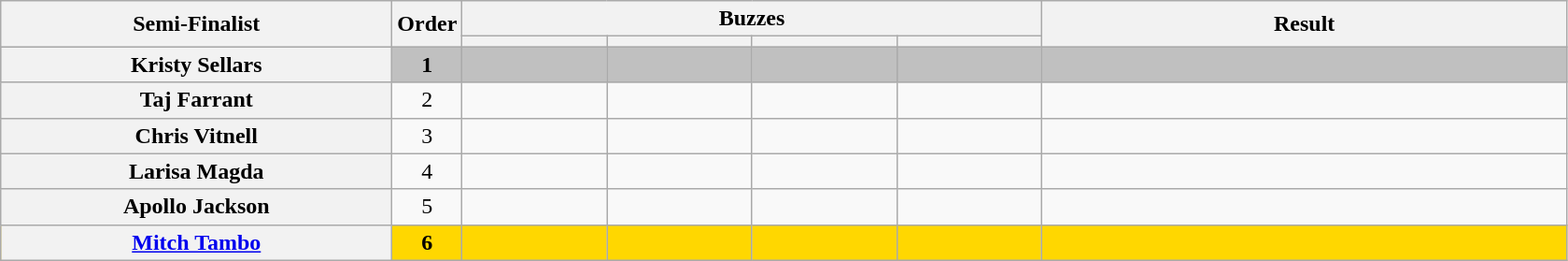<table class="wikitable plainrowheaders sortable" style="text-align:center;">
<tr>
<th scope="col" rowspan="2" class="unsortable" style="width:17em;">Semi-Finalist</th>
<th scope="col" rowspan="2" style="width:1em;">Order</th>
<th scope="col" colspan="4" class="unsortable" style="width:24em;">Buzzes</th>
<th scope="col" rowspan="2" style="width:23em;">Result</th>
</tr>
<tr>
<th scope="col" class="unsortable" style="width:6em;"></th>
<th scope="col" class="unsortable" style="width:6em;"></th>
<th scope="col" class="unsortable" style="width:6em;"></th>
<th scope="col" class="unsortable" style="width:6em;"></th>
</tr>
<tr bgcolor=silver>
<th scope="row"><strong>Kristy Sellars</strong></th>
<td><strong>1</strong></td>
<td style="text-align:center;"></td>
<td style="text-align:center;"></td>
<td style="text-align:center;"></td>
<td style="text-align:center;"></td>
<td><strong></strong></td>
</tr>
<tr>
<th scope="row">Taj Farrant</th>
<td>2</td>
<td style="text-align:center;"></td>
<td style="text-align:center;"></td>
<td style="text-align:center;"></td>
<td style="text-align:center;"></td>
<td></td>
</tr>
<tr>
<th scope="row">Chris Vitnell</th>
<td>3</td>
<td style="text-align:center;"></td>
<td style="text-align:center;"></td>
<td style="text-align:center;"></td>
<td style="text-align:center;"></td>
<td></td>
</tr>
<tr>
<th scope="row">Larisa Magda</th>
<td>4</td>
<td style="text-align:center;"></td>
<td style="text-align:center;"></td>
<td style="text-align:center;"></td>
<td style="text-align:center;"></td>
<td></td>
</tr>
<tr>
<th scope="row">Apollo Jackson</th>
<td>5</td>
<td style="text-align:center;"></td>
<td style="text-align:center;"></td>
<td style="text-align:center;"></td>
<td style="text-align:center;"></td>
<td></td>
</tr>
<tr bgcolor=gold>
<th scope="row"><strong><a href='#'>Mitch Tambo</a></strong></th>
<td><strong>6</strong></td>
<td style="text-align:center;"></td>
<td style="text-align:center;"></td>
<td style="text-align:center;"></td>
<td style="text-align:center;"></td>
<td><strong></strong></td>
</tr>
</table>
